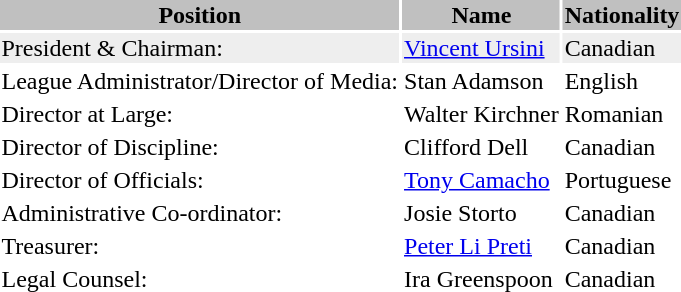<table class="toccolours">
<tr>
<th style="background:silver;">Position</th>
<th style="background:silver;">Name</th>
<th style="background:silver;">Nationality</th>
</tr>
<tr style="background:#eee;">
<td>President & Chairman:</td>
<td><a href='#'>Vincent Ursini</a></td>
<td> Canadian</td>
</tr>
<tr>
<td>League Administrator/Director of Media:</td>
<td>Stan Adamson</td>
<td> English</td>
</tr>
<tr>
<td>Director at Large:</td>
<td>Walter Kirchner</td>
<td> Romanian</td>
</tr>
<tr>
<td>Director of Discipline:</td>
<td>Clifford Dell</td>
<td> Canadian</td>
</tr>
<tr>
<td>Director of Officials:</td>
<td><a href='#'>Tony Camacho</a></td>
<td> Portuguese</td>
</tr>
<tr>
<td>Administrative Co-ordinator:</td>
<td>Josie Storto</td>
<td> Canadian</td>
</tr>
<tr>
<td>Treasurer:</td>
<td><a href='#'>Peter Li Preti</a></td>
<td> Canadian</td>
</tr>
<tr>
<td>Legal Counsel:</td>
<td>Ira Greenspoon</td>
<td> Canadian</td>
</tr>
</table>
